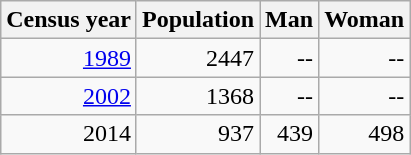<table class="wikitable" style="text-align:right">
<tr>
<th>Census year</th>
<th>Population</th>
<th>Man</th>
<th>Woman</th>
</tr>
<tr>
<td><a href='#'>1989</a></td>
<td>2447</td>
<td>--</td>
<td>--</td>
</tr>
<tr>
<td><a href='#'>2002</a></td>
<td> 1368</td>
<td>--</td>
<td>--</td>
</tr>
<tr>
<td>2014</td>
<td> 937</td>
<td>439</td>
<td>498</td>
</tr>
</table>
